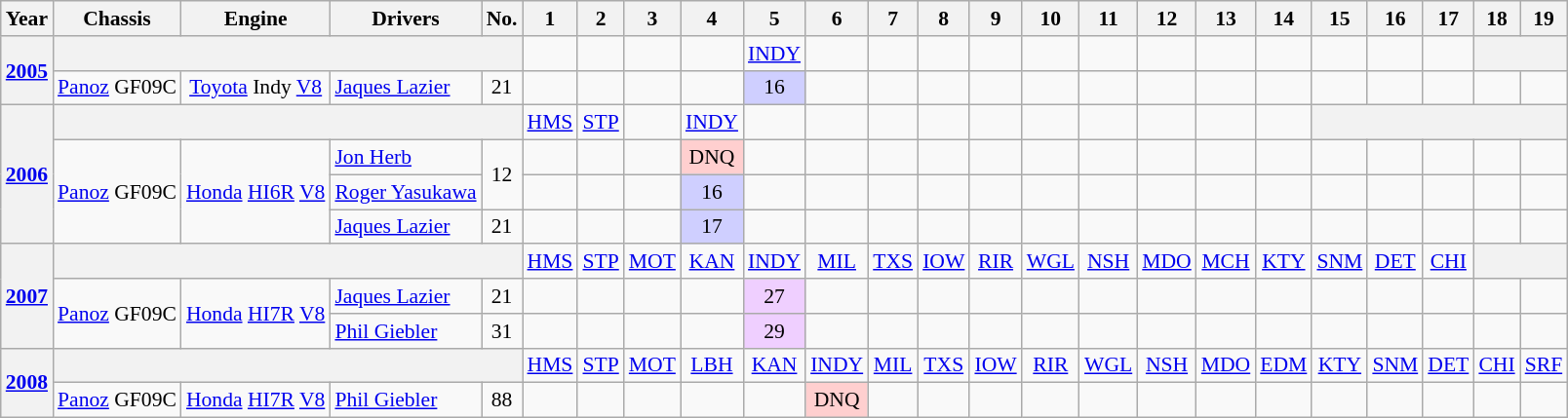<table class="wikitable" style="text-align:center; font-size:90%">
<tr>
<th>Year</th>
<th>Chassis</th>
<th>Engine</th>
<th>Drivers</th>
<th>No.</th>
<th>1</th>
<th>2</th>
<th>3</th>
<th>4</th>
<th>5</th>
<th>6</th>
<th>7</th>
<th>8</th>
<th>9</th>
<th>10</th>
<th>11</th>
<th>12</th>
<th>13</th>
<th>14</th>
<th>15</th>
<th>16</th>
<th>17</th>
<th>18</th>
<th>19</th>
</tr>
<tr>
<th rowspan=2><a href='#'>2005</a></th>
<th colspan=4></th>
<td></td>
<td></td>
<td></td>
<td></td>
<td><a href='#'>INDY</a></td>
<td></td>
<td></td>
<td></td>
<td></td>
<td></td>
<td></td>
<td></td>
<td></td>
<td></td>
<td></td>
<td></td>
<td></td>
<th colspan=2></th>
</tr>
<tr>
<td><a href='#'>Panoz</a> GF09C</td>
<td><a href='#'>Toyota</a> Indy <a href='#'>V8</a></td>
<td align="left"> <a href='#'>Jaques Lazier</a></td>
<td>21</td>
<td></td>
<td></td>
<td></td>
<td></td>
<td style="background:#CFCFFF;" align=center>16</td>
<td></td>
<td></td>
<td></td>
<td></td>
<td></td>
<td></td>
<td></td>
<td></td>
<td></td>
<td></td>
<td></td>
<td></td>
<td></td>
<td></td>
</tr>
<tr>
<th rowspan=4><a href='#'>2006</a></th>
<th colspan=4></th>
<td><a href='#'>HMS</a></td>
<td><a href='#'>STP</a></td>
<td></td>
<td><a href='#'>INDY</a></td>
<td></td>
<td></td>
<td></td>
<td></td>
<td></td>
<td></td>
<td></td>
<td></td>
<td></td>
<td></td>
<th colspan=5></th>
</tr>
<tr>
<td rowspan=3><a href='#'>Panoz</a> GF09C</td>
<td rowspan=3><a href='#'>Honda</a> <a href='#'>HI6R</a> <a href='#'>V8</a></td>
<td align="left"> <a href='#'>Jon Herb</a></td>
<td rowspan=2>12</td>
<td></td>
<td></td>
<td></td>
<td style="background:#FFCFCF;" align=center>DNQ</td>
<td></td>
<td></td>
<td></td>
<td></td>
<td></td>
<td></td>
<td></td>
<td></td>
<td></td>
<td></td>
<td></td>
<td></td>
<td></td>
<td></td>
<td></td>
</tr>
<tr>
<td align="left"> <a href='#'>Roger Yasukawa</a></td>
<td></td>
<td></td>
<td></td>
<td style="background:#CFCFFF;" align=center>16</td>
<td></td>
<td></td>
<td></td>
<td></td>
<td></td>
<td></td>
<td></td>
<td></td>
<td></td>
<td></td>
<td></td>
<td></td>
<td></td>
<td></td>
<td></td>
</tr>
<tr>
<td align="left"> <a href='#'>Jaques Lazier</a></td>
<td>21</td>
<td></td>
<td></td>
<td></td>
<td style="background:#CFCFFF;" align=center>17</td>
<td></td>
<td></td>
<td></td>
<td></td>
<td></td>
<td></td>
<td></td>
<td></td>
<td></td>
<td></td>
<td></td>
<td></td>
<td></td>
<td></td>
<td></td>
</tr>
<tr>
<th rowspan="3"><a href='#'>2007</a></th>
<th colspan=4></th>
<td><a href='#'>HMS</a></td>
<td><a href='#'>STP</a></td>
<td><a href='#'>MOT</a></td>
<td><a href='#'>KAN</a></td>
<td><a href='#'>INDY</a></td>
<td><a href='#'>MIL</a></td>
<td><a href='#'>TXS</a></td>
<td><a href='#'>IOW</a></td>
<td><a href='#'>RIR</a></td>
<td><a href='#'>WGL</a></td>
<td><a href='#'>NSH</a></td>
<td><a href='#'>MDO</a></td>
<td><a href='#'>MCH</a></td>
<td><a href='#'>KTY</a></td>
<td><a href='#'>SNM</a></td>
<td><a href='#'>DET</a></td>
<td><a href='#'>CHI</a></td>
<th colspan=2></th>
</tr>
<tr>
<td rowspan="2"><a href='#'>Panoz</a> GF09C</td>
<td rowspan="2"><a href='#'>Honda</a> <a href='#'>HI7R</a> <a href='#'>V8</a></td>
<td align="left"> <a href='#'>Jaques Lazier</a></td>
<td>21</td>
<td></td>
<td></td>
<td></td>
<td></td>
<td style="background:#EFCFFF;" align=center>27</td>
<td></td>
<td></td>
<td></td>
<td></td>
<td></td>
<td></td>
<td></td>
<td></td>
<td></td>
<td></td>
<td></td>
<td></td>
<td></td>
<td></td>
</tr>
<tr>
<td align="left"> <a href='#'>Phil Giebler</a></td>
<td>31</td>
<td></td>
<td></td>
<td></td>
<td></td>
<td style="background:#EFCFFF;" align=center>29</td>
<td></td>
<td></td>
<td></td>
<td></td>
<td></td>
<td></td>
<td></td>
<td></td>
<td></td>
<td></td>
<td></td>
<td></td>
<td></td>
<td></td>
</tr>
<tr>
<th rowspan="2"><a href='#'>2008</a></th>
<th colspan=4></th>
<td><a href='#'>HMS</a></td>
<td><a href='#'>STP</a></td>
<td><a href='#'>MOT</a></td>
<td><a href='#'>LBH</a></td>
<td><a href='#'>KAN</a></td>
<td><a href='#'>INDY</a></td>
<td><a href='#'>MIL</a></td>
<td><a href='#'>TXS</a></td>
<td><a href='#'>IOW</a></td>
<td><a href='#'>RIR</a></td>
<td><a href='#'>WGL</a></td>
<td><a href='#'>NSH</a></td>
<td><a href='#'>MDO</a></td>
<td><a href='#'>EDM</a></td>
<td><a href='#'>KTY</a></td>
<td><a href='#'>SNM</a></td>
<td><a href='#'>DET</a></td>
<td><a href='#'>CHI</a></td>
<td><a href='#'>SRF</a></td>
</tr>
<tr>
<td><a href='#'>Panoz</a> GF09C</td>
<td><a href='#'>Honda</a> <a href='#'>HI7R</a> <a href='#'>V8</a></td>
<td align="left"> <a href='#'>Phil Giebler</a></td>
<td>88</td>
<td></td>
<td></td>
<td></td>
<td></td>
<td></td>
<td style="background:#ffcfcf; text-align:center;">DNQ</td>
<td></td>
<td></td>
<td></td>
<td></td>
<td></td>
<td></td>
<td></td>
<td></td>
<td></td>
<td></td>
<td></td>
<td></td>
<td></td>
</tr>
</table>
